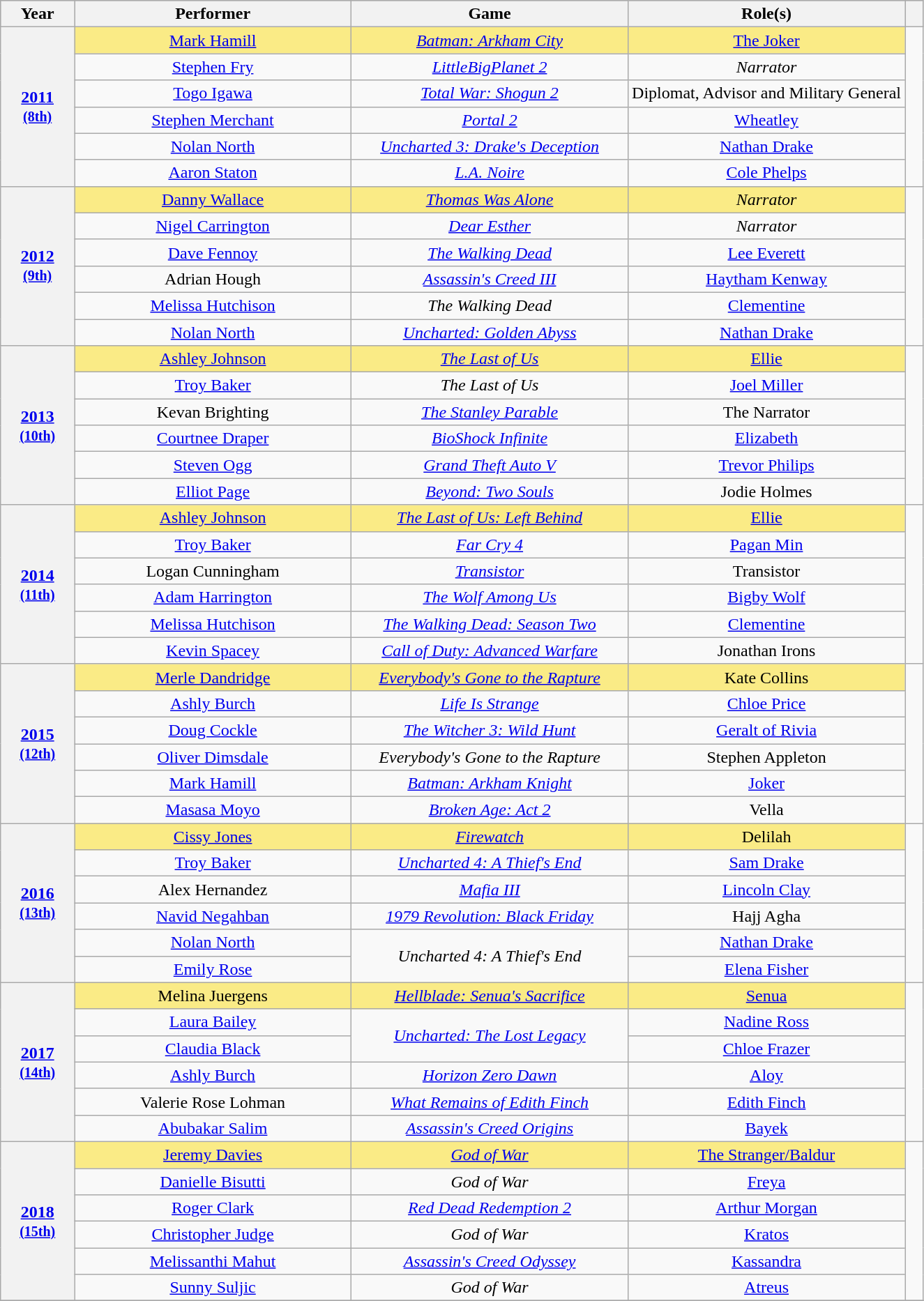<table class="wikitable" style="text-align:center;">
<tr style="background:#bebebe;">
<th scope="col" style="width:8%;">Year</th>
<th scope="col" style="width:30%;">Performer</th>
<th scope="col" style="width:30%;">Game</th>
<th scope="col" style="width:30%;">Role(s)</th>
<th scope="col" style="width:2%;" class="unsortable"></th>
</tr>
<tr>
<th scope="row" rowspan="6" style="text-align:center"><a href='#'>2011</a> <br><small><a href='#'>(8th)</a> </small></th>
<td style="background:#FAEB86"><a href='#'>Mark Hamill</a></td>
<td style="background:#FAEB86"><em><a href='#'>Batman: Arkham City</a></em></td>
<td style="background:#FAEB86"><a href='#'>The Joker</a></td>
<td rowspan="6"></td>
</tr>
<tr>
<td><a href='#'>Stephen Fry</a></td>
<td><em><a href='#'>LittleBigPlanet 2</a></em></td>
<td><em>Narrator</em></td>
</tr>
<tr>
<td><a href='#'>Togo Igawa</a></td>
<td><em><a href='#'>Total War: Shogun 2</a></em></td>
<td>Diplomat, Advisor and Military General</td>
</tr>
<tr>
<td><a href='#'>Stephen Merchant</a></td>
<td><em><a href='#'>Portal 2</a></em></td>
<td><a href='#'>Wheatley</a></td>
</tr>
<tr>
<td><a href='#'>Nolan North</a></td>
<td><em><a href='#'>Uncharted 3: Drake's Deception</a></em></td>
<td><a href='#'>Nathan Drake</a></td>
</tr>
<tr>
<td><a href='#'>Aaron Staton</a></td>
<td><em><a href='#'>L.A. Noire</a></em></td>
<td><a href='#'>Cole Phelps</a></td>
</tr>
<tr>
<th scope="row" rowspan="6" style="text-align:center"><a href='#'>2012</a> <br><small><a href='#'>(9th)</a> </small></th>
<td style="background:#FAEB86"><a href='#'>Danny Wallace</a></td>
<td style="background:#FAEB86"><em><a href='#'>Thomas Was Alone</a></em></td>
<td style="background:#FAEB86"><em>Narrator</em></td>
<td rowspan="6"></td>
</tr>
<tr>
<td><a href='#'>Nigel Carrington</a></td>
<td><em><a href='#'>Dear Esther</a></em></td>
<td><em>Narrator</em></td>
</tr>
<tr>
<td><a href='#'>Dave Fennoy</a></td>
<td><em><a href='#'>The Walking Dead</a></em></td>
<td><a href='#'>Lee Everett</a></td>
</tr>
<tr>
<td>Adrian Hough</td>
<td><em><a href='#'>Assassin's Creed III</a></em></td>
<td><a href='#'>Haytham Kenway</a></td>
</tr>
<tr>
<td><a href='#'>Melissa Hutchison</a></td>
<td><em>The Walking Dead</em></td>
<td><a href='#'>Clementine</a></td>
</tr>
<tr>
<td><a href='#'>Nolan North</a></td>
<td><em><a href='#'>Uncharted: Golden Abyss</a></em></td>
<td><a href='#'>Nathan Drake</a></td>
</tr>
<tr>
<th scope="row" rowspan="6" style="text-align:center"><a href='#'>2013</a> <br><small><a href='#'>(10th)</a> </small></th>
<td style="background:#FAEB86"><a href='#'>Ashley Johnson</a></td>
<td style="background:#FAEB86"><em><a href='#'>The Last of Us</a></em></td>
<td style="background:#FAEB86"><a href='#'>Ellie</a></td>
<td rowspan="6"></td>
</tr>
<tr>
<td><a href='#'>Troy Baker</a></td>
<td><em>The Last of Us</em></td>
<td><a href='#'>Joel Miller</a></td>
</tr>
<tr>
<td>Kevan Brighting</td>
<td><em><a href='#'>The Stanley Parable</a></em></td>
<td>The Narrator</td>
</tr>
<tr>
<td><a href='#'>Courtnee Draper</a></td>
<td><em><a href='#'>BioShock Infinite</a></em></td>
<td><a href='#'>Elizabeth</a></td>
</tr>
<tr>
<td><a href='#'>Steven Ogg</a></td>
<td><em><a href='#'>Grand Theft Auto V</a></em></td>
<td><a href='#'>Trevor Philips</a></td>
</tr>
<tr>
<td><a href='#'>Elliot Page</a></td>
<td><em><a href='#'>Beyond: Two Souls</a></em></td>
<td>Jodie Holmes</td>
</tr>
<tr>
<th scope="row" rowspan="6" style="text-align:center"><a href='#'>2014</a> <br><small><a href='#'>(11th)</a> </small></th>
<td style="background:#FAEB86"><a href='#'>Ashley Johnson</a></td>
<td style="background:#FAEB86"><em><a href='#'>The Last of Us: Left Behind</a></em></td>
<td style="background:#FAEB86"><a href='#'>Ellie</a></td>
<td rowspan="6"></td>
</tr>
<tr>
<td><a href='#'>Troy Baker</a></td>
<td><em><a href='#'>Far Cry 4</a></em></td>
<td><a href='#'>Pagan Min</a></td>
</tr>
<tr>
<td>Logan Cunningham</td>
<td><em><a href='#'>Transistor</a></em></td>
<td>Transistor</td>
</tr>
<tr>
<td><a href='#'>Adam Harrington</a></td>
<td><em><a href='#'>The Wolf Among Us</a></em></td>
<td><a href='#'>Bigby Wolf</a></td>
</tr>
<tr>
<td><a href='#'>Melissa Hutchison</a></td>
<td><em><a href='#'>The Walking Dead: Season Two</a></em></td>
<td><a href='#'>Clementine</a></td>
</tr>
<tr>
<td><a href='#'>Kevin Spacey</a></td>
<td><em><a href='#'>Call of Duty: Advanced Warfare</a></em></td>
<td>Jonathan Irons</td>
</tr>
<tr>
<th scope="row" rowspan="6" style="text-align:center"><a href='#'>2015</a> <br><small><a href='#'>(12th)</a> </small></th>
<td style="background:#FAEB86"><a href='#'>Merle Dandridge</a></td>
<td style="background:#FAEB86"><em><a href='#'>Everybody's Gone to the Rapture</a></em></td>
<td style="background:#FAEB86">Kate Collins</td>
<td rowspan="6"></td>
</tr>
<tr>
<td><a href='#'>Ashly Burch</a></td>
<td><em><a href='#'>Life Is Strange</a></em></td>
<td><a href='#'>Chloe Price</a></td>
</tr>
<tr>
<td><a href='#'>Doug Cockle</a></td>
<td><em><a href='#'>The Witcher 3: Wild Hunt</a></em></td>
<td><a href='#'>Geralt of Rivia</a></td>
</tr>
<tr>
<td><a href='#'>Oliver Dimsdale</a></td>
<td><em>Everybody's Gone to the Rapture</em></td>
<td>Stephen Appleton</td>
</tr>
<tr>
<td><a href='#'>Mark Hamill</a></td>
<td><em><a href='#'>Batman: Arkham Knight</a></em></td>
<td><a href='#'>Joker</a></td>
</tr>
<tr>
<td><a href='#'>Masasa Moyo</a></td>
<td><em><a href='#'>Broken Age: Act 2</a></em></td>
<td>Vella</td>
</tr>
<tr>
<th rowspan="6"><a href='#'>2016</a><br><small><a href='#'>(13th)</a></small></th>
<td style="background:#FAEB86"><a href='#'>Cissy Jones</a></td>
<td style="background:#FAEB86"><em><a href='#'>Firewatch</a></em></td>
<td style="background:#FAEB86">Delilah</td>
<td rowspan="6"></td>
</tr>
<tr>
<td><a href='#'>Troy Baker</a></td>
<td><em><a href='#'>Uncharted 4: A Thief's End</a></em></td>
<td><a href='#'>Sam Drake</a></td>
</tr>
<tr>
<td>Alex Hernandez</td>
<td><em><a href='#'>Mafia III</a></em></td>
<td><a href='#'>Lincoln Clay</a></td>
</tr>
<tr>
<td><a href='#'>Navid Negahban</a></td>
<td><em><a href='#'>1979 Revolution: Black Friday</a></em></td>
<td>Hajj Agha</td>
</tr>
<tr>
<td><a href='#'>Nolan North</a></td>
<td rowspan="2"><em>Uncharted 4: A Thief's End</em></td>
<td><a href='#'>Nathan Drake</a></td>
</tr>
<tr>
<td><a href='#'>Emily Rose</a></td>
<td><a href='#'>Elena Fisher</a></td>
</tr>
<tr>
<th rowspan="6"><a href='#'>2017</a><br><small><a href='#'>(14th)</a></small></th>
<td style="background:#FAEB86">Melina Juergens</td>
<td style="background:#FAEB86"><em><a href='#'>Hellblade: Senua's Sacrifice</a></em></td>
<td style="background:#FAEB86"><a href='#'>Senua</a></td>
<td rowspan="6"></td>
</tr>
<tr>
<td><a href='#'>Laura Bailey</a></td>
<td rowspan="2"><em><a href='#'>Uncharted: The Lost Legacy</a></em></td>
<td><a href='#'>Nadine Ross</a></td>
</tr>
<tr>
<td><a href='#'>Claudia Black</a></td>
<td><a href='#'>Chloe Frazer</a></td>
</tr>
<tr>
<td><a href='#'>Ashly Burch</a></td>
<td><em><a href='#'>Horizon Zero Dawn</a></em></td>
<td><a href='#'>Aloy</a></td>
</tr>
<tr>
<td>Valerie Rose Lohman</td>
<td><em><a href='#'>What Remains of Edith Finch</a></em></td>
<td><a href='#'>Edith Finch</a></td>
</tr>
<tr>
<td><a href='#'>Abubakar Salim</a></td>
<td><em><a href='#'>Assassin's Creed Origins</a></em></td>
<td><a href='#'>Bayek</a></td>
</tr>
<tr>
<th rowspan="6"><a href='#'>2018</a><br><small><a href='#'>(15th)</a></small></th>
<td style="background:#FAEB86"><a href='#'>Jeremy Davies</a></td>
<td style="background:#FAEB86"><em><a href='#'>God of War</a></em></td>
<td style="background:#FAEB86"><a href='#'>The Stranger/Baldur</a></td>
<td rowspan="6"></td>
</tr>
<tr>
<td><a href='#'>Danielle Bisutti</a></td>
<td><em>God of War</em></td>
<td><a href='#'>Freya</a></td>
</tr>
<tr>
<td><a href='#'>Roger Clark</a></td>
<td><em><a href='#'>Red Dead Redemption 2</a></em></td>
<td><a href='#'>Arthur Morgan</a></td>
</tr>
<tr>
<td><a href='#'>Christopher Judge</a></td>
<td><em>God of War</em></td>
<td><a href='#'>Kratos</a></td>
</tr>
<tr>
<td><a href='#'>Melissanthi Mahut</a></td>
<td><em><a href='#'>Assassin's Creed Odyssey</a></em></td>
<td><a href='#'>Kassandra</a></td>
</tr>
<tr>
<td><a href='#'>Sunny Suljic</a></td>
<td><em>God of War</em></td>
<td><a href='#'>Atreus</a></td>
</tr>
<tr>
</tr>
</table>
